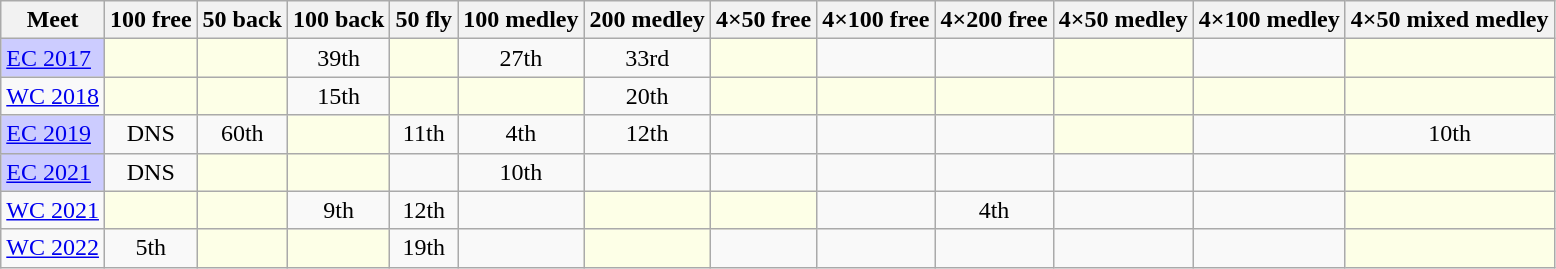<table class="sortable wikitable">
<tr>
<th>Meet</th>
<th class="unsortable">100 free</th>
<th class="unsortable">50 back</th>
<th class="unsortable">100 back</th>
<th class="unsortable">50 fly</th>
<th class="unsortable">100 medley</th>
<th class="unsortable">200 medley</th>
<th class="unsortable">4×50 free</th>
<th class="unsortable">4×100 free</th>
<th class="unsortable">4×200 free</th>
<th class="unsortable">4×50 medley</th>
<th class="unsortable">4×100 medley</th>
<th class="unsortable">4×50 mixed medley</th>
</tr>
<tr>
<td style="background:#ccccff"><a href='#'>EC 2017</a></td>
<td style="background:#fdffe7"></td>
<td style="background:#fdffe7"></td>
<td align="center">39th</td>
<td style="background:#fdffe7"></td>
<td align="center">27th</td>
<td align="center">33rd</td>
<td style="background:#fdffe7"></td>
<td></td>
<td></td>
<td style="background:#fdffe7"></td>
<td></td>
<td style="background:#fdffe7"></td>
</tr>
<tr>
<td><a href='#'>WC 2018</a></td>
<td style="background:#fdffe7"></td>
<td style="background:#fdffe7"></td>
<td align="center">15th</td>
<td style="background:#fdffe7"></td>
<td style="background:#fdffe7"></td>
<td align="center">20th</td>
<td style="background:#fdffe7"></td>
<td style="background:#fdffe7"></td>
<td style="background:#fdffe7"></td>
<td style="background:#fdffe7"></td>
<td style="background:#fdffe7"></td>
<td style="background:#fdffe7"></td>
</tr>
<tr>
<td style="background:#ccccff"><a href='#'>EC 2019</a></td>
<td align="center">DNS</td>
<td align="center">60th</td>
<td style="background:#fdffe7"></td>
<td align="center">11th</td>
<td align="center">4th</td>
<td align="center">12th</td>
<td align="center"></td>
<td></td>
<td></td>
<td style="background:#fdffe7"></td>
<td></td>
<td align="center">10th</td>
</tr>
<tr>
<td style="background:#ccccff"><a href='#'>EC 2021</a></td>
<td align="center">DNS</td>
<td style="background:#fdffe7"></td>
<td style="background:#fdffe7"></td>
<td align="center"></td>
<td align="center">10th</td>
<td align="center"></td>
<td align="center"></td>
<td></td>
<td></td>
<td align="center"></td>
<td></td>
<td style="background:#fdffe7"></td>
</tr>
<tr>
<td><a href='#'>WC 2021</a></td>
<td style="background:#fdffe7"></td>
<td style="background:#fdffe7"></td>
<td align="center">9th</td>
<td align="center">12th</td>
<td align="center"></td>
<td style="background:#fdffe7"></td>
<td style="background:#fdffe7"></td>
<td align="center"></td>
<td align="center">4th</td>
<td align="center"></td>
<td align="center"></td>
<td style="background:#fdffe7"></td>
</tr>
<tr>
<td><a href='#'>WC 2022</a></td>
<td align="center">5th</td>
<td style="background:#fdffe7"></td>
<td style="background:#fdffe7"></td>
<td align="center">19th</td>
<td align="center"></td>
<td style="background:#fdffe7"></td>
<td align="center"></td>
<td align="center"></td>
<td align="center"></td>
<td align="center"></td>
<td align="center"></td>
<td style="background:#fdffe7"></td>
</tr>
</table>
